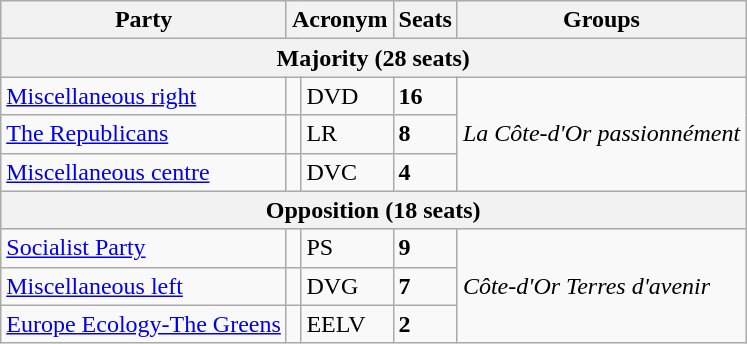<table class="wikitable">
<tr>
<th>Party</th>
<th colspan="2">Acronym</th>
<th>Seats</th>
<th>Groups</th>
</tr>
<tr>
<th colspan="5"><strong>Majority</strong> (28 seats)</th>
</tr>
<tr>
<td><a href='#'>Miscellaneous right</a></td>
<td></td>
<td>DVD</td>
<td><strong>16</strong></td>
<td rowspan="3"><em>La Côte-d'Or passionnément</em></td>
</tr>
<tr>
<td><a href='#'>The Republicans</a></td>
<td></td>
<td>LR</td>
<td><strong>8</strong></td>
</tr>
<tr>
<td><a href='#'>Miscellaneous centre</a></td>
<td></td>
<td>DVC</td>
<td><strong>4</strong></td>
</tr>
<tr>
<th colspan="5"><strong>Opposition</strong> (18 seats)</th>
</tr>
<tr>
<td><a href='#'>Socialist Party</a></td>
<td></td>
<td>PS</td>
<td><strong>9</strong></td>
<td rowspan="3"><em>Côte-d'Or Terres d'avenir</em></td>
</tr>
<tr>
<td><a href='#'>Miscellaneous left</a></td>
<td></td>
<td>DVG</td>
<td><strong>7</strong></td>
</tr>
<tr>
<td><a href='#'>Europe Ecology-The Greens</a></td>
<td></td>
<td>EELV</td>
<td><strong>2</strong></td>
</tr>
</table>
